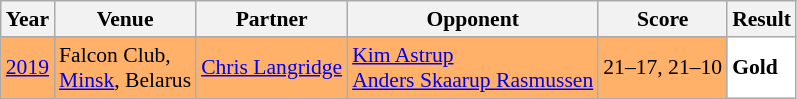<table class="sortable wikitable" style="font-size: 90%;">
<tr>
<th>Year</th>
<th>Venue</th>
<th>Partner</th>
<th>Opponent</th>
<th>Score</th>
<th>Result</th>
</tr>
<tr style="background:#FFB069">
<td align="center"><a href='#'>2019</a></td>
<td align="left">Falcon Club,<br><a href='#'>Minsk</a>, Belarus</td>
<td align="left"> <a href='#'>Chris Langridge</a></td>
<td align="left"> <a href='#'>Kim Astrup</a><br> <a href='#'>Anders Skaarup Rasmussen</a></td>
<td align="left">21–17, 21–10</td>
<td style="text-align:left; background:white"> <strong>Gold</strong></td>
</tr>
</table>
